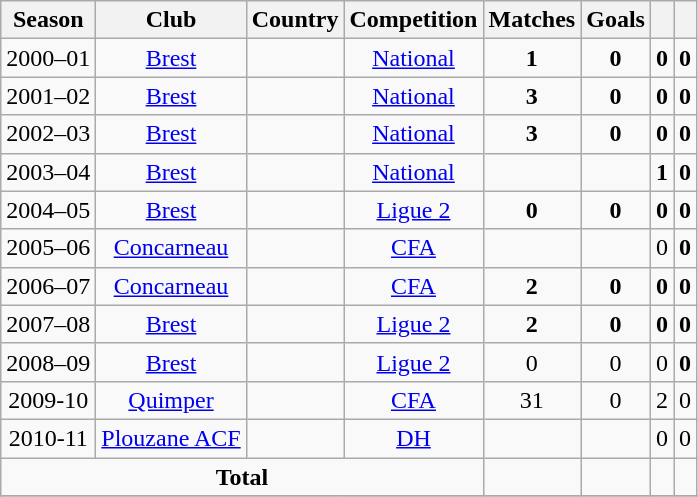<table class="wikitable sortable" style="text-align:center;">
<tr ---->
<th>Season</th>
<th>Club</th>
<th>Country</th>
<th>Competition</th>
<th>Matches</th>
<th>Goals</th>
<th></th>
<th></th>
</tr>
<tr ---->
<td>2000–01</td>
<td><a href='#'>Brest</a></td>
<td></td>
<td><a href='#'>National</a></td>
<td align="center"><strong>1</strong></td>
<td align="center"><strong>0</strong></td>
<td align="center"><strong>0</strong></td>
<td align="center"><strong>0</strong></td>
</tr>
<tr ---->
<td>2001–02</td>
<td><a href='#'>Brest</a></td>
<td></td>
<td><a href='#'>National</a></td>
<td align="center"><strong>3</strong></td>
<td align="center"><strong>0</strong></td>
<td align="center"><strong>0</strong></td>
<td align="center"><strong>0</strong></td>
</tr>
<tr ---->
<td>2002–03</td>
<td><a href='#'>Brest</a></td>
<td></td>
<td><a href='#'>National</a></td>
<td align="center"><strong>3</strong></td>
<td align="center"><strong>0</strong></td>
<td align="center"><strong>0</strong></td>
<td align="center"><strong>0</strong></td>
</tr>
<tr ---->
<td>2003–04</td>
<td><a href='#'>Brest</a></td>
<td></td>
<td><a href='#'>National</a></td>
<td align="center"></td>
<td align="center"></td>
<td align="center"><strong>1</strong></td>
<td align="center"><strong>0</strong></td>
</tr>
<tr ---->
<td>2004–05</td>
<td><a href='#'>Brest</a></td>
<td></td>
<td><a href='#'>Ligue 2</a></td>
<td align="center"><strong>0</strong></td>
<td align="center"><strong>0</strong></td>
<td align="center"><strong>0</strong></td>
<td align="center"><strong>0</strong></td>
</tr>
<tr ---->
<td>2005–06</td>
<td><a href='#'>Concarneau</a></td>
<td></td>
<td><a href='#'>CFA</a></td>
<td align="center"></td>
<td align="center"></td>
<td align="center">0</td>
<td align="center"><strong>0</strong></td>
</tr>
<tr ---->
<td>2006–07</td>
<td><a href='#'>Concarneau</a></td>
<td></td>
<td><a href='#'>CFA</a></td>
<td align="center"><strong>2</strong></td>
<td align="center"><strong>0</strong></td>
<td align="center"><strong>0</strong></td>
<td align="center"><strong>0</strong></td>
</tr>
<tr ---->
<td>2007–08</td>
<td><a href='#'>Brest</a></td>
<td></td>
<td><a href='#'>Ligue 2</a></td>
<td align="center"><strong>2</strong></td>
<td align="center"><strong>0</strong></td>
<td align="center"><strong>0</strong></td>
<td align="center"><strong>0</strong></td>
</tr>
<tr ---->
<td>2008–09</td>
<td><a href='#'>Brest</a></td>
<td></td>
<td><a href='#'>Ligue 2</a></td>
<td align="center">0</td>
<td align="center">0</td>
<td align="center">0</td>
<td align="center"><strong>0</strong></td>
</tr>
<tr ---->
<td>2009-10</td>
<td><a href='#'>Quimper</a></td>
<td></td>
<td><a href='#'>CFA</a></td>
<td align="center">31</td>
<td align="center">0</td>
<td align="center">2</td>
<td align="center">0</td>
</tr>
<tr ---->
<td>2010-11</td>
<td><a href='#'>Plouzane ACF</a></td>
<td></td>
<td><a href='#'>DH</a></td>
<td align="center"></td>
<td align="center"></td>
<td align="center">0</td>
<td align="center">0</td>
</tr>
<tr>
<td colspan="4"><strong> Total</strong></td>
<td align="center"><strong> </strong></td>
<td align="center"><strong> </strong></td>
<td align="center"><strong> </strong></td>
<td align="center"><strong> </strong></td>
</tr>
<tr>
</tr>
</table>
